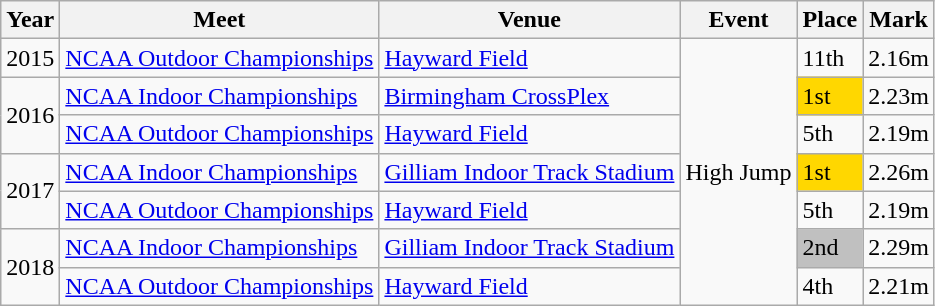<table class="wikitable">
<tr>
<th>Year</th>
<th>Meet</th>
<th>Venue</th>
<th>Event</th>
<th>Place</th>
<th>Mark</th>
</tr>
<tr>
<td>2015</td>
<td><a href='#'>NCAA Outdoor Championships</a></td>
<td><a href='#'>Hayward Field</a></td>
<td rowspan="7">High Jump</td>
<td>11th</td>
<td>2.16m</td>
</tr>
<tr>
<td rowspan="2">2016</td>
<td><a href='#'>NCAA Indoor Championships</a></td>
<td><a href='#'>Birmingham CrossPlex</a></td>
<td bgcolor=gold>1st</td>
<td>2.23m</td>
</tr>
<tr>
<td><a href='#'>NCAA Outdoor Championships</a></td>
<td><a href='#'>Hayward Field</a></td>
<td>5th</td>
<td>2.19m</td>
</tr>
<tr>
<td rowspan="2">2017</td>
<td><a href='#'>NCAA Indoor Championships</a></td>
<td><a href='#'>Gilliam Indoor Track Stadium</a></td>
<td bgcolor=gold>1st</td>
<td>2.26m</td>
</tr>
<tr>
<td><a href='#'>NCAA Outdoor Championships</a></td>
<td><a href='#'>Hayward Field</a></td>
<td>5th</td>
<td>2.19m</td>
</tr>
<tr>
<td rowspan="2">2018</td>
<td><a href='#'>NCAA Indoor Championships</a></td>
<td><a href='#'>Gilliam Indoor Track Stadium</a></td>
<td bgcolor=silver>2nd</td>
<td>2.29m</td>
</tr>
<tr>
<td><a href='#'>NCAA Outdoor Championships</a></td>
<td><a href='#'>Hayward Field</a></td>
<td>4th</td>
<td>2.21m</td>
</tr>
</table>
